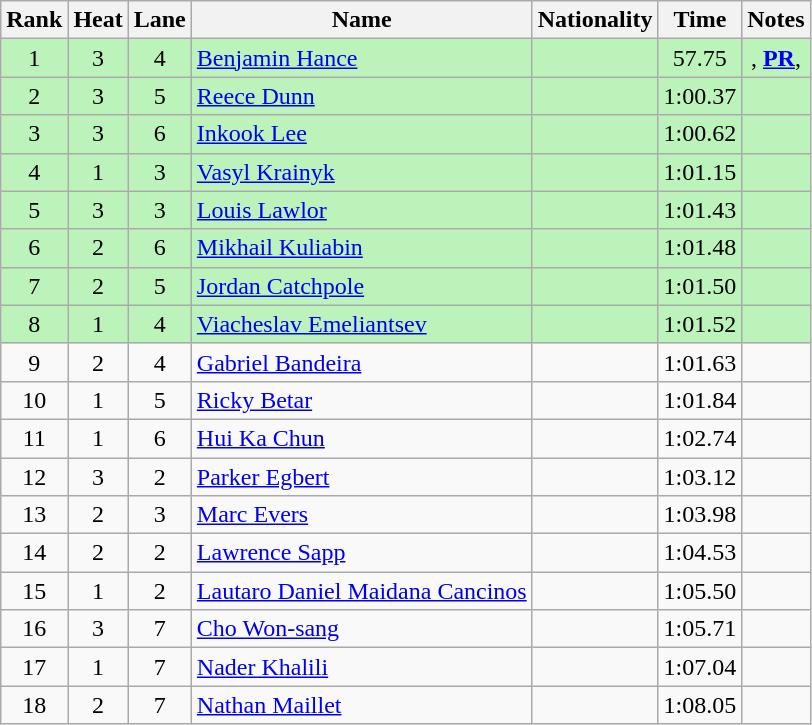<table class="wikitable sortable" style="text-align:center">
<tr>
<th>Rank</th>
<th>Heat</th>
<th>Lane</th>
<th>Name</th>
<th>Nationality</th>
<th>Time</th>
<th>Notes</th>
</tr>
<tr bgcolor=bbf3bb>
<td>1</td>
<td>3</td>
<td>4</td>
<td align=left><a href='#'>Benjamin Hance</a></td>
<td align=left></td>
<td>57.75</td>
<td>, <strong><a href='#'>PR</a></strong>, <strong></strong></td>
</tr>
<tr bgcolor=bbf3bb>
<td>2</td>
<td>3</td>
<td>5</td>
<td align=left><a href='#'>Reece Dunn</a></td>
<td align=left></td>
<td>1:00.37</td>
<td></td>
</tr>
<tr bgcolor=bbf3bb>
<td>3</td>
<td>3</td>
<td>6</td>
<td align=left><a href='#'>Inkook Lee</a></td>
<td align=left></td>
<td>1:00.62</td>
<td></td>
</tr>
<tr bgcolor=bbf3bb>
<td>4</td>
<td>1</td>
<td>3</td>
<td align=left><a href='#'>Vasyl Krainyk</a></td>
<td align=left></td>
<td>1:01.15</td>
<td></td>
</tr>
<tr bgcolor=bbf3bb>
<td>5</td>
<td>3</td>
<td>3</td>
<td align=left><a href='#'>Louis Lawlor</a></td>
<td align=left></td>
<td>1:01.43</td>
<td></td>
</tr>
<tr bgcolor=bbf3bb>
<td>6</td>
<td>2</td>
<td>6</td>
<td align=left><a href='#'>Mikhail Kuliabin</a></td>
<td align=left></td>
<td>1:01.48</td>
<td></td>
</tr>
<tr bgcolor=bbf3bb>
<td>7</td>
<td>2</td>
<td>5</td>
<td align=left><a href='#'>Jordan Catchpole</a></td>
<td align=left></td>
<td>1:01.50</td>
<td></td>
</tr>
<tr bgcolor=bbf3bb>
<td>8</td>
<td>1</td>
<td>4</td>
<td align=left><a href='#'>Viacheslav Emeliantsev</a></td>
<td align=left></td>
<td>1:01.52</td>
<td></td>
</tr>
<tr>
<td>9</td>
<td>2</td>
<td>4</td>
<td align=left><a href='#'>Gabriel Bandeira</a></td>
<td align=left></td>
<td>1:01.63</td>
<td></td>
</tr>
<tr>
<td>10</td>
<td>1</td>
<td>5</td>
<td align=left><a href='#'>Ricky Betar</a></td>
<td align=left></td>
<td>1:01.84</td>
<td></td>
</tr>
<tr>
<td>11</td>
<td>1</td>
<td>6</td>
<td align=left><a href='#'>Hui Ka Chun</a></td>
<td align=left></td>
<td>1:02.74</td>
<td></td>
</tr>
<tr>
<td>12</td>
<td>3</td>
<td>2</td>
<td align=left><a href='#'>Parker Egbert</a></td>
<td align=left></td>
<td>1:03.12</td>
<td></td>
</tr>
<tr>
<td>13</td>
<td>2</td>
<td>3</td>
<td align=left><a href='#'>Marc Evers</a></td>
<td align=left></td>
<td>1:03.98</td>
<td></td>
</tr>
<tr>
<td>14</td>
<td>2</td>
<td>2</td>
<td align=left><a href='#'>Lawrence Sapp</a></td>
<td align=left></td>
<td>1:04.53</td>
<td></td>
</tr>
<tr>
<td>15</td>
<td>1</td>
<td>2</td>
<td align=left><a href='#'>Lautaro Daniel Maidana Cancinos</a></td>
<td align=left></td>
<td>1:05.50</td>
<td></td>
</tr>
<tr>
<td>16</td>
<td>3</td>
<td>7</td>
<td align=left><a href='#'>Cho Won-sang</a></td>
<td align=left></td>
<td>1:05.71</td>
<td></td>
</tr>
<tr>
<td>17</td>
<td>1</td>
<td>7</td>
<td align=left><a href='#'>Nader Khalili</a></td>
<td align=left></td>
<td>1:07.04</td>
<td></td>
</tr>
<tr>
<td>18</td>
<td>2</td>
<td>7</td>
<td align=left><a href='#'>Nathan Maillet</a></td>
<td align=left></td>
<td>1:08.05</td>
<td></td>
</tr>
</table>
